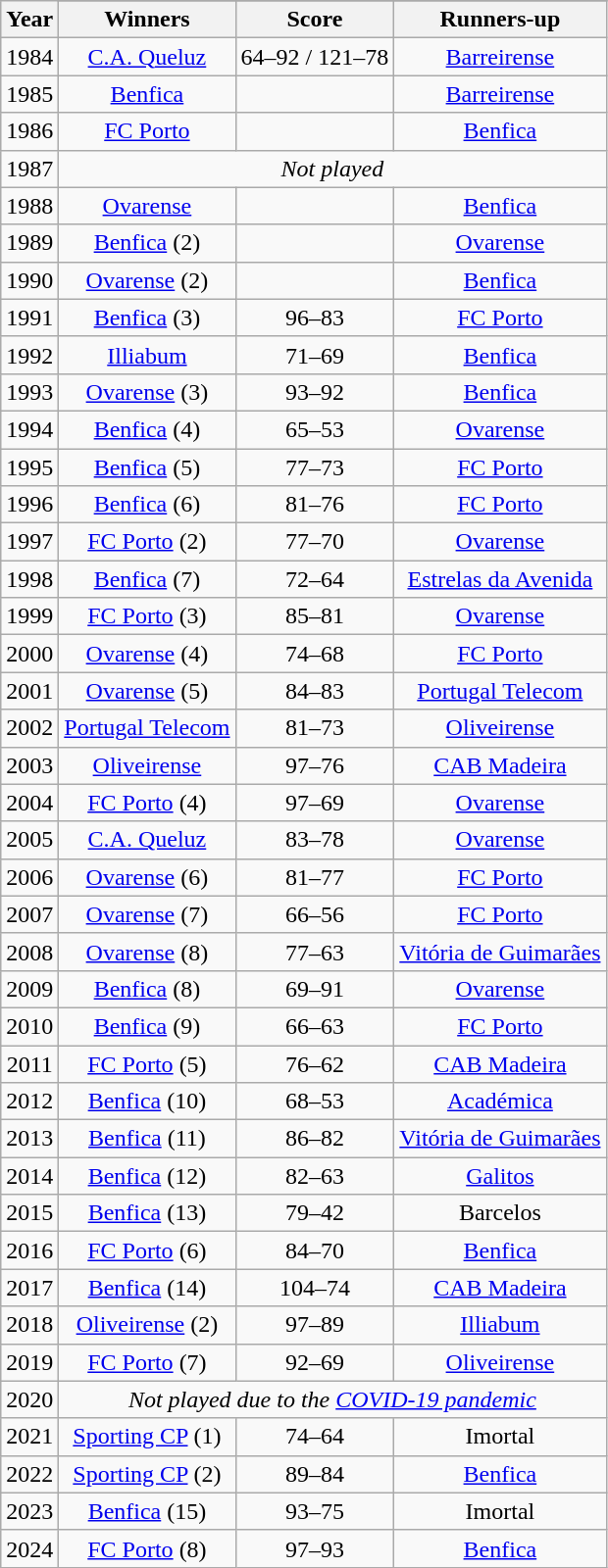<table class=wikitable>
<tr>
<th rowspan=2>Year</th>
</tr>
<tr>
<th>Winners</th>
<th>Score</th>
<th>Runners-up</th>
</tr>
<tr align=center>
<td>1984</td>
<td><a href='#'>C.A. Queluz</a></td>
<td>64–92 / 121–78</td>
<td><a href='#'>Barreirense</a></td>
</tr>
<tr align=center>
<td>1985</td>
<td><a href='#'>Benfica</a></td>
<td></td>
<td><a href='#'>Barreirense</a></td>
</tr>
<tr align=center>
<td>1986</td>
<td><a href='#'>FC Porto</a></td>
<td></td>
<td><a href='#'>Benfica</a></td>
</tr>
<tr align=center>
<td>1987</td>
<td colspan=3><em>Not played</em></td>
</tr>
<tr align=center>
<td>1988</td>
<td><a href='#'>Ovarense</a></td>
<td></td>
<td><a href='#'>Benfica</a></td>
</tr>
<tr align=center>
<td>1989</td>
<td><a href='#'>Benfica</a> (2)</td>
<td></td>
<td><a href='#'>Ovarense</a></td>
</tr>
<tr align=center>
<td>1990</td>
<td><a href='#'>Ovarense</a> (2)</td>
<td></td>
<td><a href='#'>Benfica</a></td>
</tr>
<tr align=center>
<td>1991</td>
<td><a href='#'>Benfica</a> (3)</td>
<td>96–83</td>
<td><a href='#'>FC Porto</a></td>
</tr>
<tr align=center>
<td>1992</td>
<td><a href='#'>Illiabum</a></td>
<td>71–69</td>
<td><a href='#'>Benfica</a></td>
</tr>
<tr align=center>
<td>1993</td>
<td><a href='#'>Ovarense</a> (3)</td>
<td>93–92</td>
<td><a href='#'>Benfica</a></td>
</tr>
<tr align=center>
<td>1994</td>
<td><a href='#'>Benfica</a> (4)</td>
<td>65–53</td>
<td><a href='#'>Ovarense</a></td>
</tr>
<tr align=center>
<td>1995</td>
<td><a href='#'>Benfica</a> (5)</td>
<td>77–73</td>
<td><a href='#'>FC Porto</a></td>
</tr>
<tr align=center>
<td>1996</td>
<td><a href='#'>Benfica</a> (6)</td>
<td>81–76</td>
<td><a href='#'>FC Porto</a></td>
</tr>
<tr align=center>
<td>1997</td>
<td><a href='#'>FC Porto</a> (2)</td>
<td>77–70</td>
<td><a href='#'>Ovarense</a></td>
</tr>
<tr align=center>
<td>1998</td>
<td><a href='#'>Benfica</a> (7)</td>
<td>72–64</td>
<td><a href='#'>Estrelas da Avenida</a></td>
</tr>
<tr align=center>
<td>1999</td>
<td><a href='#'>FC Porto</a> (3)</td>
<td>85–81</td>
<td><a href='#'>Ovarense</a></td>
</tr>
<tr align=center>
<td>2000</td>
<td><a href='#'>Ovarense</a> (4)</td>
<td>74–68</td>
<td><a href='#'>FC Porto</a></td>
</tr>
<tr align=center>
<td>2001</td>
<td><a href='#'>Ovarense</a> (5)</td>
<td>84–83</td>
<td><a href='#'>Portugal Telecom</a></td>
</tr>
<tr align=center>
<td>2002</td>
<td><a href='#'>Portugal Telecom</a></td>
<td>81–73</td>
<td><a href='#'>Oliveirense</a></td>
</tr>
<tr align=center>
<td>2003</td>
<td><a href='#'>Oliveirense</a></td>
<td>97–76</td>
<td><a href='#'>CAB Madeira</a></td>
</tr>
<tr align=center>
<td>2004</td>
<td><a href='#'>FC Porto</a> (4)</td>
<td>97–69</td>
<td><a href='#'>Ovarense</a></td>
</tr>
<tr align=center>
<td>2005</td>
<td><a href='#'>C.A. Queluz</a></td>
<td>83–78</td>
<td><a href='#'>Ovarense</a></td>
</tr>
<tr align=center>
<td>2006</td>
<td><a href='#'>Ovarense</a> (6)</td>
<td>81–77</td>
<td><a href='#'>FC Porto</a></td>
</tr>
<tr align=center>
<td>2007</td>
<td><a href='#'>Ovarense</a> (7)</td>
<td>66–56</td>
<td><a href='#'>FC Porto</a></td>
</tr>
<tr align=center>
<td>2008</td>
<td><a href='#'>Ovarense</a> (8)</td>
<td>77–63</td>
<td><a href='#'>Vitória de Guimarães</a></td>
</tr>
<tr align=center>
<td>2009</td>
<td><a href='#'>Benfica</a> (8)</td>
<td>69–91</td>
<td><a href='#'>Ovarense</a></td>
</tr>
<tr align=center>
<td>2010</td>
<td><a href='#'>Benfica</a> (9)</td>
<td>66–63</td>
<td><a href='#'>FC Porto</a></td>
</tr>
<tr align=center>
<td>2011</td>
<td><a href='#'>FC Porto</a> (5)</td>
<td>76–62</td>
<td><a href='#'>CAB Madeira</a></td>
</tr>
<tr align=center>
<td>2012</td>
<td><a href='#'>Benfica</a> (10)</td>
<td>68–53</td>
<td><a href='#'>Académica</a></td>
</tr>
<tr align=center>
<td>2013</td>
<td><a href='#'>Benfica</a> (11)</td>
<td>86–82</td>
<td><a href='#'>Vitória de Guimarães</a></td>
</tr>
<tr align=center>
<td>2014</td>
<td><a href='#'>Benfica</a> (12)</td>
<td>82–63</td>
<td><a href='#'>Galitos</a></td>
</tr>
<tr align=center>
<td>2015</td>
<td><a href='#'>Benfica</a> (13)</td>
<td>79–42</td>
<td>Barcelos</td>
</tr>
<tr align=center>
<td>2016</td>
<td><a href='#'>FC Porto</a> (6)</td>
<td>84–70</td>
<td><a href='#'>Benfica</a></td>
</tr>
<tr align=center>
<td>2017</td>
<td><a href='#'>Benfica</a> (14)</td>
<td>104–74</td>
<td><a href='#'>CAB Madeira</a></td>
</tr>
<tr align=center>
<td>2018</td>
<td><a href='#'>Oliveirense</a> (2)</td>
<td>97–89</td>
<td><a href='#'>Illiabum</a></td>
</tr>
<tr align=center>
<td>2019</td>
<td><a href='#'>FC Porto</a> (7)</td>
<td>92–69</td>
<td><a href='#'>Oliveirense</a></td>
</tr>
<tr align=center>
<td>2020</td>
<td colspan=3><em>Not played due to the <a href='#'>COVID-19 pandemic</a></em></td>
</tr>
<tr align=center>
<td>2021</td>
<td><a href='#'>Sporting CP</a> (1)</td>
<td>74–64</td>
<td>Imortal</td>
</tr>
<tr align=center>
<td>2022</td>
<td><a href='#'>Sporting CP</a> (2)</td>
<td>89–84</td>
<td><a href='#'>Benfica</a></td>
</tr>
<tr align=center>
<td>2023</td>
<td><a href='#'>Benfica</a> (15)</td>
<td>93–75</td>
<td>Imortal</td>
</tr>
<tr align=center>
<td>2024</td>
<td><a href='#'>FC Porto</a> (8)</td>
<td>97–93</td>
<td><a href='#'>Benfica</a></td>
</tr>
</table>
